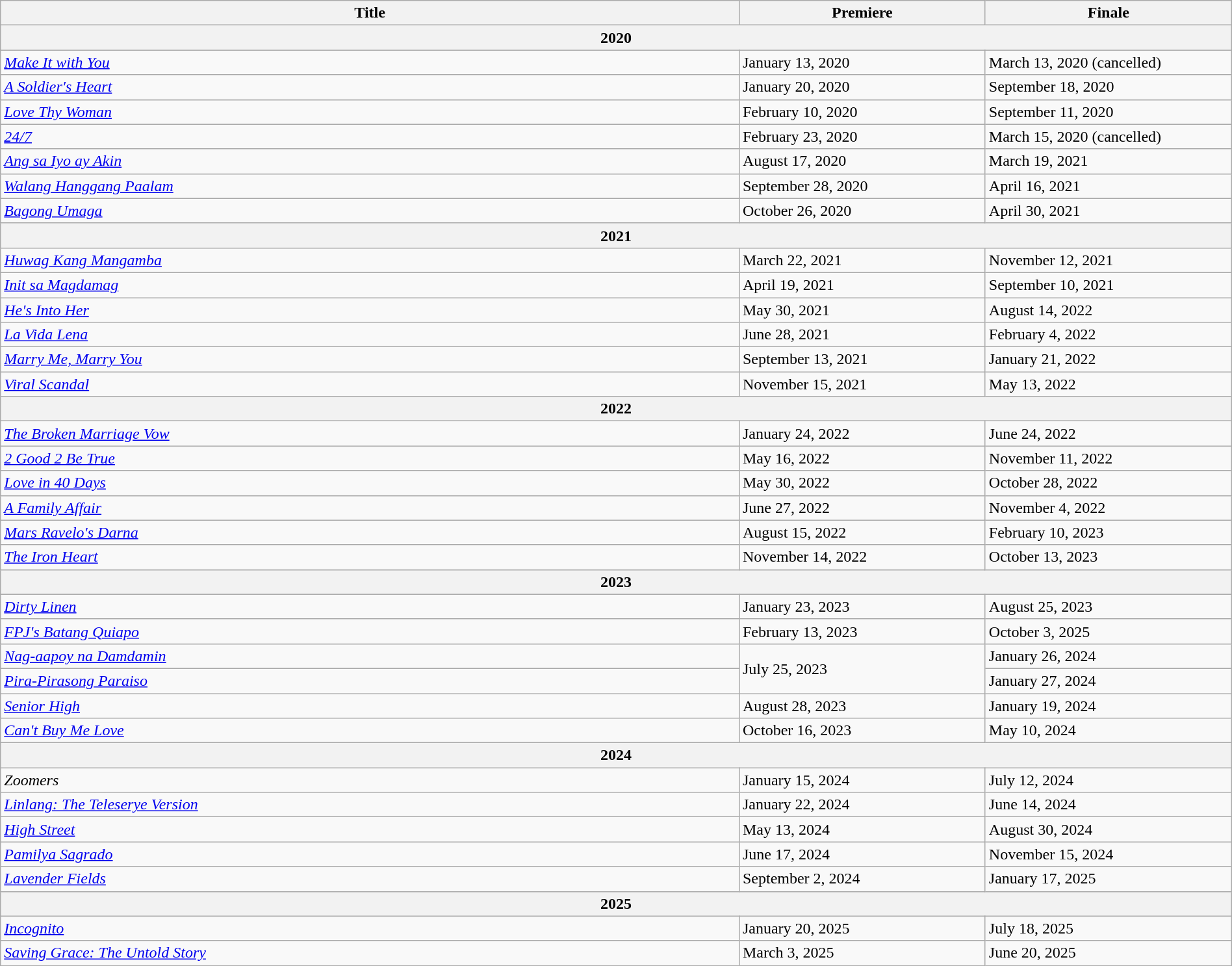<table class="wikitable sortable" width="100%">
<tr>
<th style="width:60%;">Title</th>
<th style="width:20%;">Premiere</th>
<th style="width:20%;">Finale</th>
</tr>
<tr>
<th Colspan="3">2020</th>
</tr>
<tr>
<td><em><a href='#'>Make It with You</a></em></td>
<td>January 13, 2020</td>
<td>March 13, 2020 (cancelled)</td>
</tr>
<tr>
<td><em><a href='#'>A Soldier's Heart</a></em></td>
<td>January 20, 2020</td>
<td>September 18, 2020</td>
</tr>
<tr>
<td><em><a href='#'>Love Thy Woman</a></em></td>
<td>February 10, 2020</td>
<td>September 11, 2020</td>
</tr>
<tr>
<td><em><a href='#'>24/7</a></em></td>
<td>February 23, 2020</td>
<td>March 15, 2020 (cancelled)</td>
</tr>
<tr>
<td><em><a href='#'>Ang sa Iyo ay Akin</a> </em></td>
<td>August 17, 2020</td>
<td>March 19, 2021</td>
</tr>
<tr>
<td><em><a href='#'>Walang Hanggang Paalam</a> </em></td>
<td>September 28, 2020</td>
<td>April 16, 2021</td>
</tr>
<tr>
<td><em><a href='#'>Bagong Umaga</a> </em></td>
<td>October 26, 2020</td>
<td>April 30, 2021</td>
</tr>
<tr>
<th Colspan="3">2021</th>
</tr>
<tr>
<td><em><a href='#'>Huwag Kang Mangamba</a>  </em></td>
<td>March 22, 2021</td>
<td>November 12, 2021</td>
</tr>
<tr>
<td><em><a href='#'>Init sa Magdamag</a></em> <em></em></td>
<td>April 19, 2021</td>
<td>September 10, 2021</td>
</tr>
<tr>
<td><em><a href='#'>He's Into Her</a></em></td>
<td>May 30, 2021</td>
<td>August 14, 2022</td>
</tr>
<tr>
<td><em><a href='#'>La Vida Lena</a></em></td>
<td>June 28, 2021</td>
<td>February 4, 2022</td>
</tr>
<tr>
<td><em><a href='#'>Marry Me, Marry You</a></em></td>
<td>September 13, 2021</td>
<td>January 21, 2022</td>
</tr>
<tr>
<td><em><a href='#'>Viral Scandal</a></em></td>
<td>November 15, 2021</td>
<td>May 13, 2022</td>
</tr>
<tr>
<th Colspan="3">2022</th>
</tr>
<tr>
<td><em><a href='#'>The Broken Marriage Vow</a></em></td>
<td>January 24, 2022</td>
<td>June 24, 2022</td>
</tr>
<tr>
<td><em><a href='#'>2 Good 2 Be True</a></em></td>
<td>May 16, 2022</td>
<td>November 11, 2022</td>
</tr>
<tr>
<td><em><a href='#'>Love in 40 Days</a></em></td>
<td>May 30, 2022</td>
<td>October 28, 2022</td>
</tr>
<tr>
<td><em><a href='#'>A Family Affair</a></em></td>
<td>June 27, 2022</td>
<td>November 4, 2022</td>
</tr>
<tr>
<td><em><a href='#'>Mars Ravelo's Darna</a></em></td>
<td>August 15, 2022</td>
<td>February 10, 2023</td>
</tr>
<tr>
<td><em><a href='#'>The Iron Heart</a></em></td>
<td>November 14, 2022</td>
<td>October 13, 2023</td>
</tr>
<tr>
<th Colspan="3">2023</th>
</tr>
<tr>
<td><em><a href='#'>Dirty Linen</a></em></td>
<td>January 23, 2023</td>
<td>August 25, 2023</td>
</tr>
<tr>
<td><em><a href='#'>FPJ's Batang Quiapo</a> </em></td>
<td>February 13, 2023</td>
<td>October 3, 2025</td>
</tr>
<tr>
<td><em><a href='#'>Nag-aapoy na Damdamin</a> </em></td>
<td rowspan="2">July 25, 2023</td>
<td>January 26, 2024</td>
</tr>
<tr>
<td><em><a href='#'>Pira-Pirasong Paraiso</a> </em></td>
<td>January 27, 2024</td>
</tr>
<tr>
<td><em><a href='#'>Senior High</a></em></td>
<td>August 28, 2023</td>
<td>January 19, 2024</td>
</tr>
<tr>
<td><em><a href='#'>Can't Buy Me Love</a></em></td>
<td>October 16, 2023</td>
<td>May 10, 2024</td>
</tr>
<tr>
<th Colspan="3">2024</th>
</tr>
<tr>
<td><em>Zoomers</em></td>
<td>January 15, 2024</td>
<td>July 12, 2024</td>
</tr>
<tr>
<td><em><a href='#'>Linlang: The Teleserye Version</a></em> <em></em></td>
<td>January 22, 2024</td>
<td>June 14, 2024</td>
</tr>
<tr>
<td><em><a href='#'>High Street</a></em></td>
<td>May 13, 2024</td>
<td>August 30, 2024</td>
</tr>
<tr>
<td><em><a href='#'>Pamilya Sagrado</a></em> <em></em></td>
<td>June 17, 2024</td>
<td>November 15, 2024</td>
</tr>
<tr>
<td><em><a href='#'>Lavender Fields</a></em></td>
<td>September 2, 2024</td>
<td>January 17, 2025</td>
</tr>
<tr>
<th Colspan="3">2025</th>
</tr>
<tr>
<td><em><a href='#'>Incognito</a></em></td>
<td>January 20, 2025</td>
<td>July 18, 2025</td>
</tr>
<tr>
<td><em><a href='#'>Saving Grace: The Untold Story</a></em></td>
<td>March 3, 2025</td>
<td>June 20, 2025</td>
</tr>
</table>
